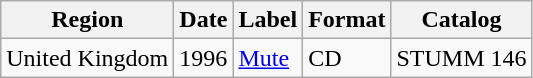<table class="wikitable">
<tr>
<th>Region</th>
<th>Date</th>
<th>Label</th>
<th>Format</th>
<th>Catalog</th>
</tr>
<tr>
<td>United Kingdom</td>
<td>1996</td>
<td><a href='#'>Mute</a></td>
<td>CD</td>
<td>STUMM 146</td>
</tr>
</table>
